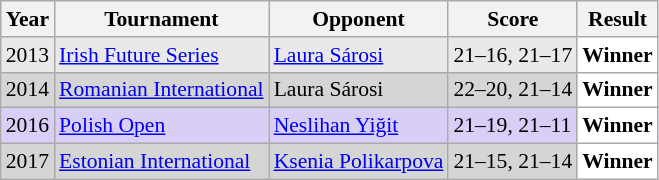<table class="sortable wikitable" style="font-size: 90%;">
<tr>
<th>Year</th>
<th>Tournament</th>
<th>Opponent</th>
<th>Score</th>
<th>Result</th>
</tr>
<tr style="background:#E9E9E9">
<td align="center">2013</td>
<td align="left"><a href='#'>Irish Future Series</a></td>
<td align="left"> <a href='#'>Laura Sárosi</a></td>
<td align="left">21–16, 21–17</td>
<td style="text-align:left; background:white"> <strong>Winner</strong></td>
</tr>
<tr style="background:#D5D5D5">
<td align="center">2014</td>
<td align="left"><a href='#'>Romanian International</a></td>
<td align="left"> Laura Sárosi</td>
<td align="left">22–20, 21–14</td>
<td style="text-align:left; background:white"> <strong>Winner</strong></td>
</tr>
<tr style="background:#D8CEF6">
<td align="center">2016</td>
<td align="left"><a href='#'>Polish Open</a></td>
<td align="left"> <a href='#'>Neslihan Yiğit</a></td>
<td align="left">21–19, 21–11</td>
<td style="text-align:left; background:white"> <strong>Winner</strong></td>
</tr>
<tr style="background:#D5D5D5">
<td align="center">2017</td>
<td align="left"><a href='#'>Estonian International</a></td>
<td align="left"> <a href='#'>Ksenia Polikarpova</a></td>
<td align="left">21–15, 21–14</td>
<td style="text-align:left; background:white"> <strong>Winner</strong></td>
</tr>
</table>
